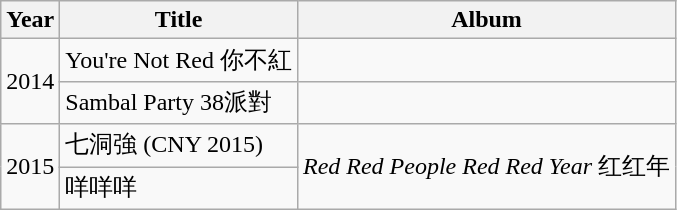<table class="wikitable">
<tr>
<th>Year</th>
<th>Title</th>
<th>Album</th>
</tr>
<tr>
<td rowspan="2">2014</td>
<td>You're Not Red 你不紅</td>
<td></td>
</tr>
<tr>
<td>Sambal Party 38派對</td>
<td></td>
</tr>
<tr>
<td rowspan="2">2015</td>
<td>七洞強 (CNY 2015)</td>
<td rowspan="2"><em>Red Red People Red Red Year</em> 红红年</td>
</tr>
<tr>
<td>咩咩咩</td>
</tr>
</table>
